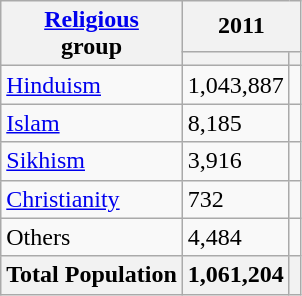<table class="wikitable sortable">
<tr>
<th rowspan="2"><a href='#'>Religious</a><br>group</th>
<th colspan="2">2011</th>
</tr>
<tr>
<th><a href='#'></a></th>
<th></th>
</tr>
<tr>
<td><a href='#'>Hinduism</a> </td>
<td>1,043,887</td>
<td></td>
</tr>
<tr>
<td><a href='#'>Islam</a> </td>
<td>8,185</td>
<td></td>
</tr>
<tr>
<td><a href='#'>Sikhism</a> </td>
<td>3,916</td>
<td></td>
</tr>
<tr>
<td><a href='#'>Christianity</a> </td>
<td>732</td>
<td></td>
</tr>
<tr>
<td>Others</td>
<td>4,484</td>
<td></td>
</tr>
<tr>
<th>Total Population</th>
<th>1,061,204</th>
<th></th>
</tr>
</table>
